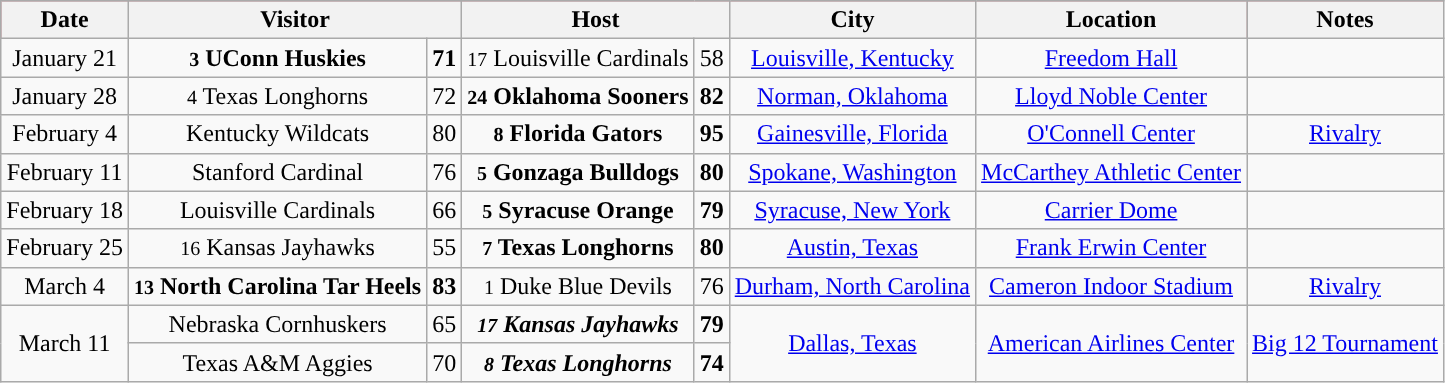<table class="wikitable" style="text-align:center">
<tr style="background:#A32638;"|>
<th>Date</th>
<th colspan=2>Visitor</th>
<th colspan=2>Host</th>
<th>City</th>
<th>Location</th>
<th>Notes</th>
</tr>
<tr>
<td>January 21</td>
<td><strong><small>3</small> UConn Huskies</strong></td>
<td><strong>71</strong></td>
<td><small>17</small> Louisville Cardinals</td>
<td>58</td>
<td><a href='#'>Louisville, Kentucky</a></td>
<td><a href='#'>Freedom Hall</a></td>
<td></td>
</tr>
<tr>
<td>January 28</td>
<td><small>4</small> Texas Longhorns</td>
<td>72</td>
<td><strong><small>24</small> Oklahoma Sooners</strong></td>
<td><strong>82</strong></td>
<td><a href='#'>Norman, Oklahoma</a></td>
<td><a href='#'>Lloyd Noble Center</a></td>
<td></td>
</tr>
<tr>
<td>February 4</td>
<td>Kentucky Wildcats</td>
<td>80</td>
<td><strong><small>8</small> Florida Gators</strong></td>
<td><strong>95</strong></td>
<td><a href='#'>Gainesville, Florida</a></td>
<td><a href='#'>O'Connell Center</a></td>
<td><a href='#'>Rivalry</a></td>
</tr>
<tr>
<td>February 11</td>
<td>Stanford Cardinal</td>
<td>76</td>
<td><strong><small>5</small> Gonzaga Bulldogs</strong></td>
<td><strong>80</strong></td>
<td><a href='#'>Spokane, Washington</a></td>
<td><a href='#'>McCarthey Athletic Center</a></td>
<td></td>
</tr>
<tr>
<td>February 18</td>
<td>Louisville Cardinals</td>
<td>66</td>
<td><strong><small>5</small> Syracuse Orange</strong></td>
<td><strong>79</strong></td>
<td><a href='#'>Syracuse, New York</a></td>
<td><a href='#'>Carrier Dome</a></td>
<td></td>
</tr>
<tr>
<td>February 25</td>
<td><small>16</small> Kansas Jayhawks</td>
<td>55</td>
<td><strong><small>7</small> Texas Longhorns</strong></td>
<td><strong>80</strong></td>
<td><a href='#'>Austin, Texas</a></td>
<td><a href='#'>Frank Erwin Center</a></td>
<td></td>
</tr>
<tr>
<td>March 4</td>
<td><strong><small>13</small> North Carolina Tar Heels</strong></td>
<td><strong>83</strong></td>
<td><small>1</small> Duke Blue Devils</td>
<td>76</td>
<td><a href='#'>Durham, North Carolina</a></td>
<td><a href='#'>Cameron Indoor Stadium</a></td>
<td><a href='#'>Rivalry</a></td>
</tr>
<tr>
<td rowspan="2">March 11</td>
<td>Nebraska Cornhuskers</td>
<td>65</td>
<td><strong><em><small>17</small> Kansas Jayhawks</em></strong></td>
<td><strong>79</strong></td>
<td rowspan="2"><a href='#'>Dallas, Texas</a></td>
<td rowspan="2"><a href='#'>American Airlines Center</a></td>
<td rowspan="2'"><a href='#'>Big 12 Tournament</a></td>
</tr>
<tr>
<td>Texas A&M Aggies</td>
<td>70</td>
<td><strong><em><small>8</small> Texas Longhorns</em></strong></td>
<td><strong>74</strong></td>
</tr>
</table>
